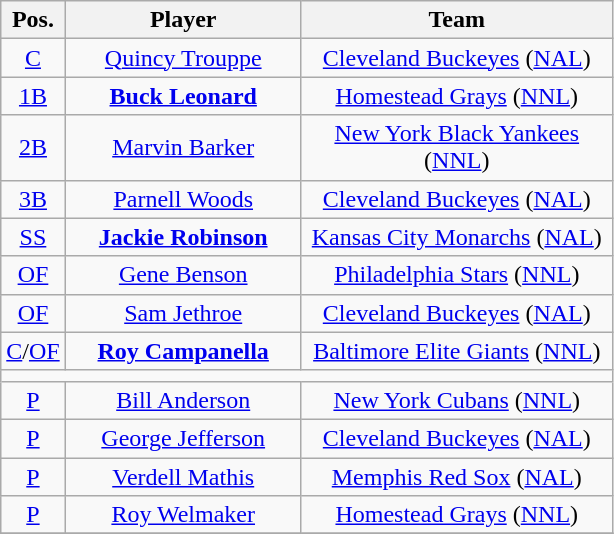<table class="wikitable" style="font-size: 100%; text-align:center;">
<tr>
<th>Pos.</th>
<th width="150">Player</th>
<th width="200">Team</th>
</tr>
<tr>
<td><a href='#'>C</a></td>
<td><a href='#'>Quincy Trouppe</a></td>
<td><a href='#'>Cleveland Buckeyes</a> (<a href='#'>NAL</a>)</td>
</tr>
<tr>
<td><a href='#'>1B</a></td>
<td><strong><a href='#'>Buck Leonard</a></strong></td>
<td><a href='#'>Homestead Grays</a> (<a href='#'>NNL</a>)</td>
</tr>
<tr>
<td><a href='#'>2B</a></td>
<td><a href='#'>Marvin Barker</a></td>
<td><a href='#'>New York Black Yankees</a> (<a href='#'>NNL</a>)</td>
</tr>
<tr>
<td><a href='#'>3B</a></td>
<td><a href='#'>Parnell Woods</a></td>
<td><a href='#'>Cleveland Buckeyes</a> (<a href='#'>NAL</a>)</td>
</tr>
<tr>
<td><a href='#'>SS</a></td>
<td><strong><a href='#'>Jackie Robinson</a></strong></td>
<td><a href='#'>Kansas City Monarchs</a> (<a href='#'>NAL</a>)</td>
</tr>
<tr>
<td><a href='#'>OF</a></td>
<td><a href='#'>Gene Benson</a></td>
<td><a href='#'>Philadelphia Stars</a> (<a href='#'>NNL</a>)</td>
</tr>
<tr>
<td><a href='#'>OF</a></td>
<td><a href='#'>Sam Jethroe</a></td>
<td><a href='#'>Cleveland Buckeyes</a> (<a href='#'>NAL</a>)</td>
</tr>
<tr>
<td><a href='#'>C</a>/<a href='#'>OF</a></td>
<td><strong><a href='#'>Roy Campanella</a></strong></td>
<td><a href='#'>Baltimore Elite Giants</a> (<a href='#'>NNL</a>)</td>
</tr>
<tr>
<td colspan=3 style="border-top:none;border-bottom:none;"></td>
</tr>
<tr>
<td><a href='#'>P</a></td>
<td><a href='#'>Bill Anderson</a></td>
<td><a href='#'>New York Cubans</a> (<a href='#'>NNL</a>)</td>
</tr>
<tr>
<td><a href='#'>P</a></td>
<td><a href='#'>George Jefferson</a></td>
<td><a href='#'>Cleveland Buckeyes</a> (<a href='#'>NAL</a>)</td>
</tr>
<tr>
<td><a href='#'>P</a></td>
<td><a href='#'>Verdell Mathis</a></td>
<td><a href='#'>Memphis Red Sox</a> (<a href='#'>NAL</a>)</td>
</tr>
<tr>
<td><a href='#'>P</a></td>
<td><a href='#'>Roy Welmaker</a></td>
<td><a href='#'>Homestead Grays</a> (<a href='#'>NNL</a>)</td>
</tr>
<tr>
</tr>
</table>
